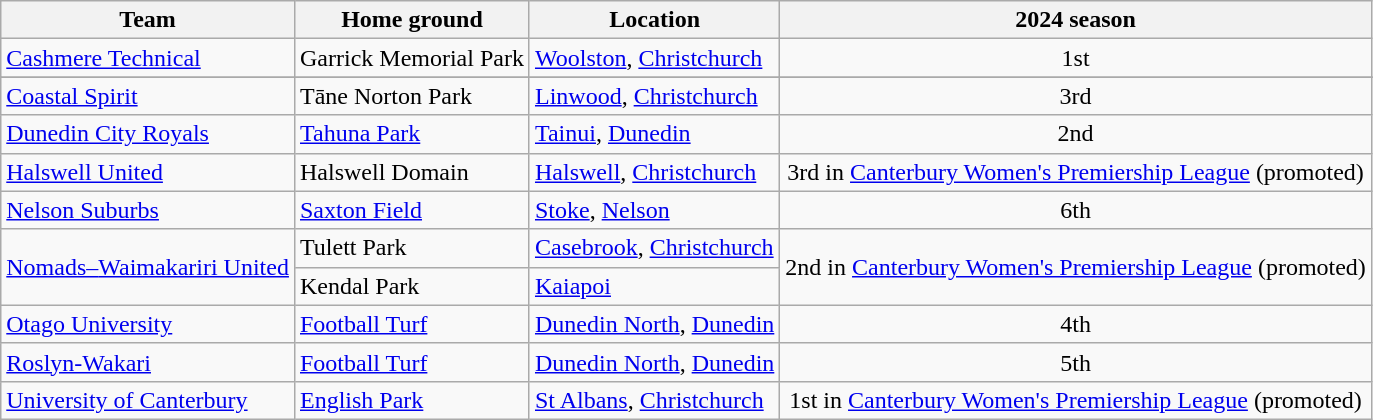<table class="wikitable sortable">
<tr>
<th>Team</th>
<th>Home ground</th>
<th>Location</th>
<th>2024 season</th>
</tr>
<tr>
<td><a href='#'>Cashmere Technical</a></td>
<td>Garrick Memorial Park</td>
<td><a href='#'>Woolston</a>, <a href='#'>Christchurch</a></td>
<td align="center">1st</td>
</tr>
<tr>
</tr>
<tr>
<td><a href='#'>Coastal Spirit</a></td>
<td>Tāne Norton Park</td>
<td><a href='#'>Linwood</a>, <a href='#'>Christchurch</a></td>
<td align="center">3rd</td>
</tr>
<tr>
<td><a href='#'>Dunedin City Royals</a></td>
<td><a href='#'>Tahuna Park</a></td>
<td><a href='#'>Tainui</a>, <a href='#'>Dunedin</a></td>
<td align="center">2nd</td>
</tr>
<tr>
<td><a href='#'>Halswell United</a></td>
<td>Halswell Domain</td>
<td><a href='#'>Halswell</a>, <a href='#'>Christchurch</a></td>
<td align="center">3rd in <a href='#'>Canterbury Women's Premiership League</a> (promoted)</td>
</tr>
<tr>
<td><a href='#'>Nelson Suburbs</a></td>
<td><a href='#'>Saxton Field</a></td>
<td><a href='#'>Stoke</a>, <a href='#'>Nelson</a></td>
<td align="center">6th</td>
</tr>
<tr>
<td rowspan=2><a href='#'>Nomads–</a><a href='#'>Waimakariri United</a></td>
<td>Tulett Park</td>
<td><a href='#'>Casebrook</a>, <a href='#'>Christchurch</a></td>
<td rowspan=2 align="center">2nd in <a href='#'>Canterbury Women's Premiership League</a> (promoted)</td>
</tr>
<tr>
<td>Kendal Park</td>
<td><a href='#'>Kaiapoi</a></td>
</tr>
<tr>
<td><a href='#'>Otago University</a></td>
<td><a href='#'>Football Turf</a></td>
<td><a href='#'>Dunedin North</a>, <a href='#'>Dunedin</a></td>
<td align="center">4th</td>
</tr>
<tr>
<td><a href='#'>Roslyn-Wakari</a></td>
<td><a href='#'>Football Turf</a></td>
<td><a href='#'>Dunedin North</a>, <a href='#'>Dunedin</a></td>
<td align="center">5th</td>
</tr>
<tr>
<td><a href='#'>University of Canterbury</a></td>
<td><a href='#'>English Park</a></td>
<td><a href='#'>St Albans</a>, <a href='#'>Christchurch</a></td>
<td align="center">1st in <a href='#'>Canterbury Women's Premiership League</a> (promoted)</td>
</tr>
</table>
